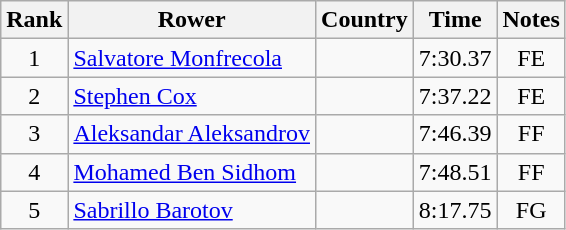<table class="wikitable" style="text-align:center">
<tr>
<th>Rank</th>
<th>Rower</th>
<th>Country</th>
<th>Time</th>
<th>Notes</th>
</tr>
<tr>
<td>1</td>
<td align="left"><a href='#'>Salvatore Monfrecola</a></td>
<td align="left"></td>
<td>7:30.37</td>
<td>FE</td>
</tr>
<tr>
<td>2</td>
<td align="left"><a href='#'>Stephen Cox</a></td>
<td align="left"></td>
<td>7:37.22</td>
<td>FE</td>
</tr>
<tr>
<td>3</td>
<td align="left"><a href='#'>Aleksandar Aleksandrov</a></td>
<td align="left"></td>
<td>7:46.39</td>
<td>FF</td>
</tr>
<tr>
<td>4</td>
<td align="left"><a href='#'>Mohamed Ben Sidhom</a></td>
<td align="left"></td>
<td>7:48.51</td>
<td>FF</td>
</tr>
<tr>
<td>5</td>
<td align="left"><a href='#'>Sabrillo Barotov</a></td>
<td align="left"></td>
<td>8:17.75</td>
<td>FG</td>
</tr>
</table>
